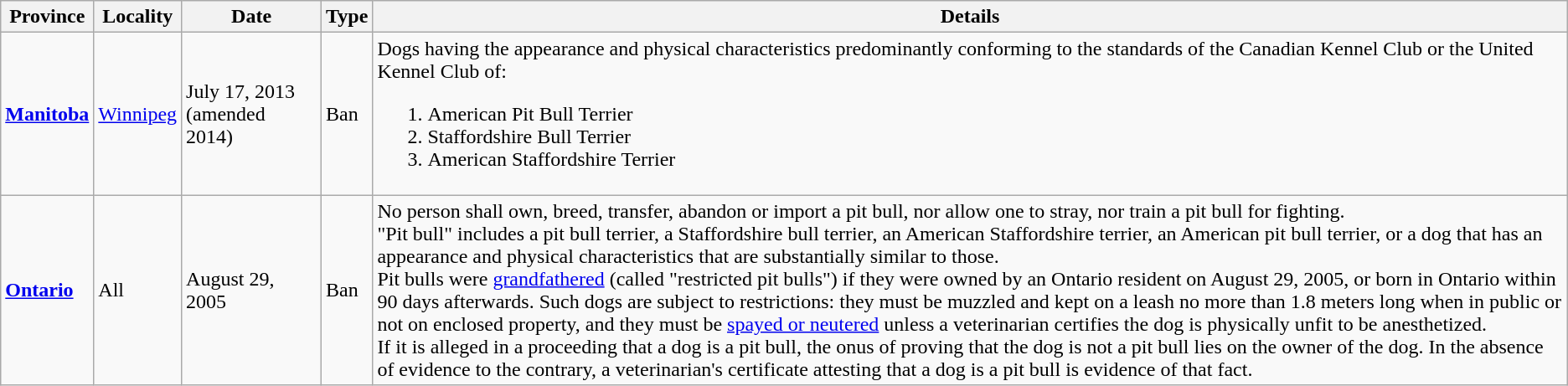<table class="wikitable">
<tr>
<th>Province</th>
<th>Locality</th>
<th>Date</th>
<th>Type</th>
<th>Details</th>
</tr>
<tr>
<td><strong><a href='#'>Manitoba</a></strong></td>
<td><a href='#'>Winnipeg</a></td>
<td>July 17, 2013 (amended 2014)</td>
<td>Ban</td>
<td>Dogs having the appearance and physical characteristics predominantly conforming to the standards of the Canadian Kennel Club or the United Kennel Club of:<br><ol><li>American Pit Bull Terrier</li><li>Staffordshire Bull Terrier</li><li>American Staffordshire Terrier </li></ol></td>
</tr>
<tr>
<td><strong><a href='#'>Ontario</a></strong></td>
<td>All</td>
<td>August 29, 2005</td>
<td>Ban</td>
<td>No person shall own, breed, transfer, abandon or import a pit bull, nor allow one to stray, nor train a pit bull for fighting.<br>"Pit bull" includes a pit bull terrier, a Staffordshire bull terrier, an American Staffordshire terrier, an American pit bull terrier, or a dog that has an appearance and physical characteristics that are substantially similar to those.<br>Pit bulls were <a href='#'>grandfathered</a> (called "restricted pit bulls") if they were owned by an Ontario resident on August 29, 2005, or born in Ontario within 90 days afterwards. Such dogs are subject to restrictions: they must be muzzled and kept on a leash no more than 1.8 meters long when in public or not on enclosed property, and they must be <a href='#'>spayed or neutered</a> unless a veterinarian certifies the dog is physically unfit to be anesthetized.<br>If it is alleged in a proceeding that a dog is a pit bull, the onus of proving that the dog is not a pit bull lies on the owner of the dog. In the absence of evidence to the contrary, a veterinarian's certificate attesting that a dog is a pit bull is evidence of that fact.</td>
</tr>
</table>
